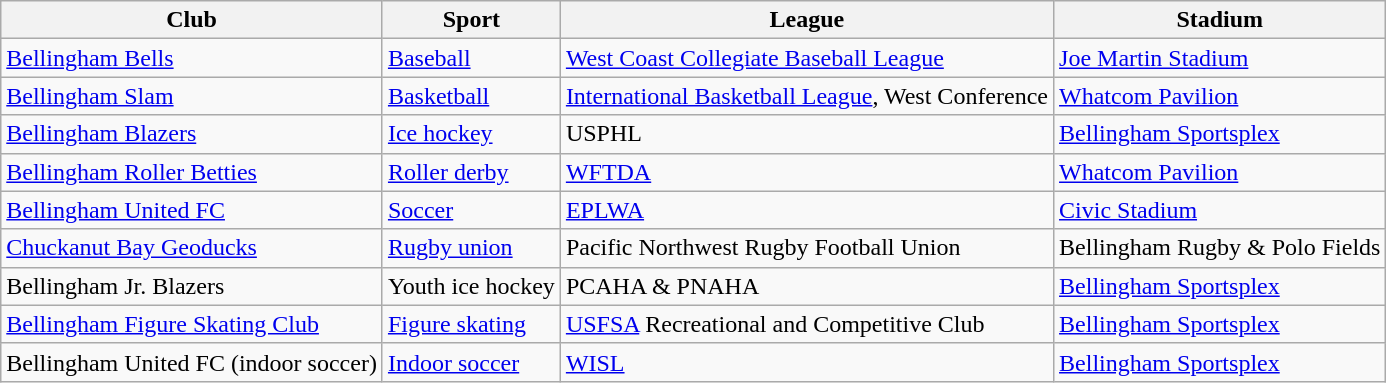<table class="wikitable">
<tr>
<th>Club</th>
<th>Sport</th>
<th>League</th>
<th>Stadium</th>
</tr>
<tr>
<td><a href='#'>Bellingham Bells</a></td>
<td><a href='#'>Baseball</a></td>
<td><a href='#'>West Coast Collegiate Baseball League</a></td>
<td><a href='#'>Joe Martin Stadium</a></td>
</tr>
<tr>
<td><a href='#'>Bellingham Slam</a></td>
<td><a href='#'>Basketball</a></td>
<td><a href='#'>International Basketball League</a>, West Conference</td>
<td><a href='#'>Whatcom Pavilion</a></td>
</tr>
<tr>
<td><a href='#'>Bellingham Blazers</a></td>
<td><a href='#'>Ice hockey</a></td>
<td>USPHL</td>
<td><a href='#'>Bellingham Sportsplex</a></td>
</tr>
<tr>
<td><a href='#'>Bellingham Roller Betties</a></td>
<td><a href='#'>Roller derby</a></td>
<td><a href='#'>WFTDA</a></td>
<td><a href='#'>Whatcom Pavilion</a></td>
</tr>
<tr>
<td><a href='#'>Bellingham United FC</a></td>
<td><a href='#'>Soccer</a></td>
<td><a href='#'>EPLWA</a></td>
<td><a href='#'>Civic Stadium</a></td>
</tr>
<tr>
<td><a href='#'>Chuckanut Bay Geoducks</a></td>
<td><a href='#'>Rugby union</a></td>
<td>Pacific Northwest Rugby Football Union</td>
<td>Bellingham Rugby & Polo Fields</td>
</tr>
<tr>
<td>Bellingham Jr. Blazers</td>
<td>Youth ice hockey</td>
<td>PCAHA & PNAHA</td>
<td><a href='#'>Bellingham Sportsplex</a></td>
</tr>
<tr>
<td><a href='#'>Bellingham Figure Skating Club</a></td>
<td><a href='#'>Figure skating</a></td>
<td><a href='#'>USFSA</a> Recreational and Competitive Club</td>
<td><a href='#'>Bellingham Sportsplex</a></td>
</tr>
<tr>
<td>Bellingham United FC (indoor soccer)</td>
<td><a href='#'>Indoor soccer</a></td>
<td><a href='#'>WISL</a></td>
<td><a href='#'>Bellingham Sportsplex</a></td>
</tr>
</table>
